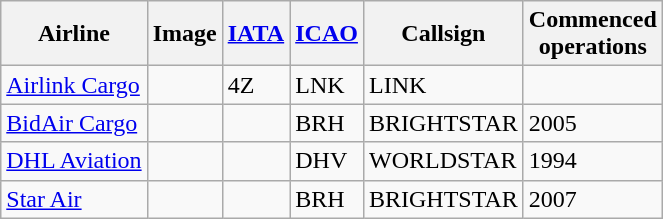<table class="wikitable sortable static-row-numbers static-row-header-text">
<tr>
<th>Airline</th>
<th>Image</th>
<th><a href='#'>IATA</a></th>
<th><a href='#'>ICAO</a></th>
<th>Callsign</th>
<th>Commenced<br>operations</th>
</tr>
<tr>
<td><a href='#'>Airlink Cargo</a></td>
<td></td>
<td>4Z</td>
<td>LNK</td>
<td>LINK</td>
<td></td>
</tr>
<tr>
<td><a href='#'>BidAir Cargo</a></td>
<td></td>
<td></td>
<td>BRH</td>
<td>BRIGHTSTAR</td>
<td>2005</td>
</tr>
<tr>
<td><a href='#'>DHL Aviation</a></td>
<td></td>
<td></td>
<td>DHV</td>
<td>WORLDSTAR</td>
<td>1994</td>
</tr>
<tr>
<td><a href='#'>Star Air</a></td>
<td></td>
<td></td>
<td>BRH</td>
<td>BRIGHTSTAR</td>
<td>2007</td>
</tr>
</table>
